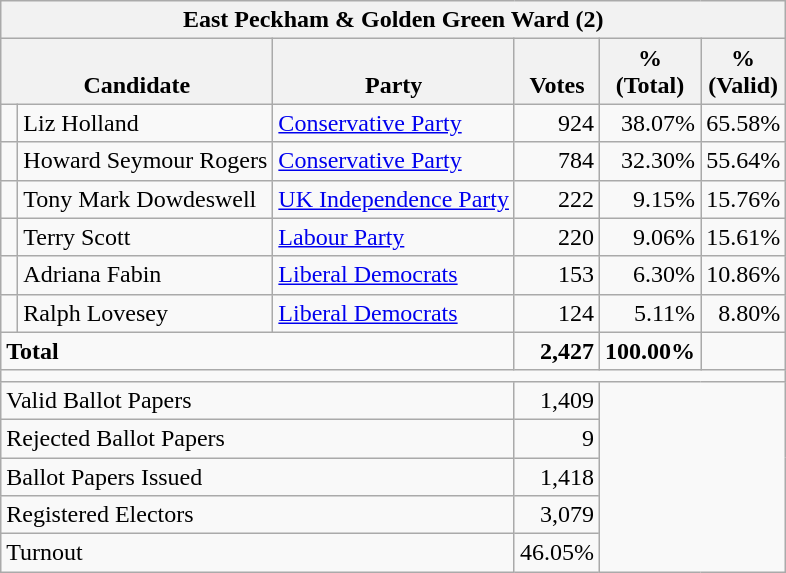<table class="wikitable" border="1" style="text-align:right; font-size:100%">
<tr>
<th align=center colspan=6>East Peckham & Golden Green Ward (2)</th>
</tr>
<tr>
<th valign=bottom align=left colspan=2>Candidate</th>
<th valign=bottom align=left>Party</th>
<th valign=bottom align=center>Votes</th>
<th align=center>%<br>(Total)</th>
<th align=center>%<br>(Valid)</th>
</tr>
<tr>
<td bgcolor=> </td>
<td align=left>Liz Holland</td>
<td align=left><a href='#'>Conservative Party</a></td>
<td>924</td>
<td>38.07%</td>
<td>65.58%</td>
</tr>
<tr>
<td bgcolor=> </td>
<td align=left>Howard Seymour Rogers</td>
<td align=left><a href='#'>Conservative Party</a></td>
<td>784</td>
<td>32.30%</td>
<td>55.64%</td>
</tr>
<tr>
<td bgcolor=> </td>
<td align=left>Tony Mark Dowdeswell</td>
<td align=left><a href='#'>UK Independence Party</a></td>
<td>222</td>
<td>9.15%</td>
<td>15.76%</td>
</tr>
<tr>
<td bgcolor=> </td>
<td align=left>Terry Scott</td>
<td align=left><a href='#'>Labour Party</a></td>
<td>220</td>
<td>9.06%</td>
<td>15.61%</td>
</tr>
<tr>
<td bgcolor=> </td>
<td align=left>Adriana Fabin</td>
<td align=left><a href='#'>Liberal Democrats</a></td>
<td>153</td>
<td>6.30%</td>
<td>10.86%</td>
</tr>
<tr>
<td bgcolor=> </td>
<td align=left>Ralph Lovesey</td>
<td align=left><a href='#'>Liberal Democrats</a></td>
<td>124</td>
<td>5.11%</td>
<td>8.80%</td>
</tr>
<tr>
<td align=left colspan=3><strong>Total</strong></td>
<td><strong>2,427</strong></td>
<td><strong>100.00%</strong></td>
<td></td>
</tr>
<tr>
<td align=left colspan=6></td>
</tr>
<tr>
<td align=left colspan=3>Valid Ballot Papers</td>
<td>1,409</td>
<td colspan=2 rowspan=5></td>
</tr>
<tr>
<td align=left colspan=3>Rejected Ballot Papers</td>
<td>9</td>
</tr>
<tr>
<td align=left colspan=3>Ballot Papers Issued</td>
<td>1,418</td>
</tr>
<tr>
<td align=left colspan=3>Registered Electors</td>
<td>3,079</td>
</tr>
<tr>
<td align=left colspan=3>Turnout</td>
<td>46.05%</td>
</tr>
</table>
